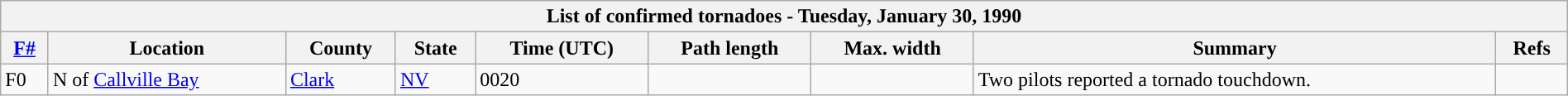<table class="wikitable collapsible" width="100%">
<tr>
<th colspan="9">List of confirmed tornadoes - Tuesday, January 30, 1990</th>
</tr>
<tr>
<th><a href='#'>F#</a></th>
<th>Location</th>
<th>County</th>
<th>State</th>
<th>Time (UTC)</th>
<th>Path length</th>
<th>Max. width</th>
<th>Summary</th>
<th>Refs</th>
</tr>
<tr>
<td>F0</td>
<td>N of <a href='#'>Callville Bay</a></td>
<td><a href='#'>Clark</a></td>
<td><a href='#'>NV</a></td>
<td>0020</td>
<td></td>
<td></td>
<td>Two pilots reported a tornado touchdown.</td>
<td></td>
</tr>
</table>
